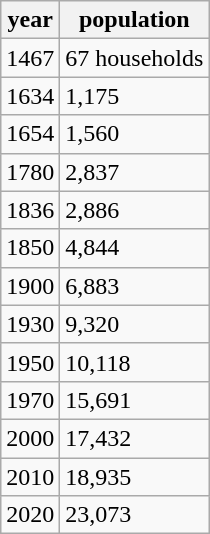<table class="wikitable">
<tr>
<th>year</th>
<th>population</th>
</tr>
<tr>
<td>1467</td>
<td>67 households</td>
</tr>
<tr>
<td>1634</td>
<td>1,175</td>
</tr>
<tr>
<td>1654</td>
<td>1,560</td>
</tr>
<tr>
<td>1780</td>
<td>2,837</td>
</tr>
<tr>
<td>1836</td>
<td>2,886</td>
</tr>
<tr>
<td>1850</td>
<td>4,844</td>
</tr>
<tr>
<td>1900</td>
<td>6,883</td>
</tr>
<tr>
<td>1930</td>
<td>9,320</td>
</tr>
<tr>
<td>1950</td>
<td>10,118</td>
</tr>
<tr>
<td>1970</td>
<td>15,691</td>
</tr>
<tr>
<td>2000</td>
<td>17,432</td>
</tr>
<tr>
<td>2010</td>
<td>18,935</td>
</tr>
<tr>
<td>2020</td>
<td>23,073</td>
</tr>
</table>
